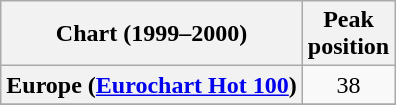<table class="wikitable sortable plainrowheaders" style="text-align:center">
<tr>
<th>Chart (1999–2000)</th>
<th>Peak<br>position</th>
</tr>
<tr>
<th scope="row">Europe (<a href='#'>Eurochart Hot 100</a>)</th>
<td>38</td>
</tr>
<tr>
</tr>
<tr>
</tr>
<tr>
</tr>
</table>
